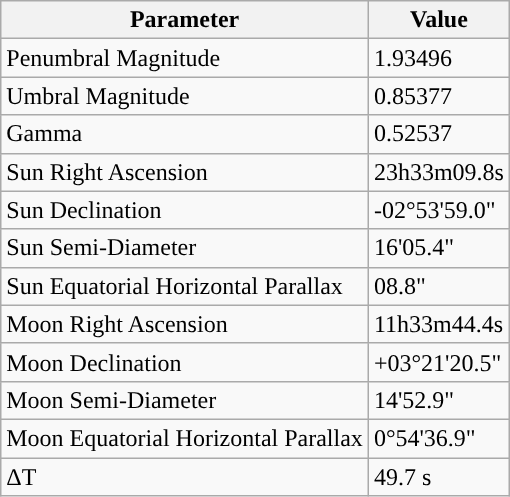<table class="wikitable">
<tr>
<th>Parameter</th>
<th>Value</th>
</tr>
<tr>
<td>Penumbral Magnitude</td>
<td>1.93496</td>
</tr>
<tr>
<td>Umbral Magnitude</td>
<td>0.85377</td>
</tr>
<tr>
<td>Gamma</td>
<td>0.52537</td>
</tr>
<tr>
<td>Sun Right Ascension</td>
<td>23h33m09.8s</td>
</tr>
<tr>
<td>Sun Declination</td>
<td>-02°53'59.0"</td>
</tr>
<tr>
<td>Sun Semi-Diameter</td>
<td>16'05.4"</td>
</tr>
<tr>
<td>Sun Equatorial Horizontal Parallax</td>
<td>08.8"</td>
</tr>
<tr>
<td>Moon Right Ascension</td>
<td>11h33m44.4s</td>
</tr>
<tr>
<td>Moon Declination</td>
<td>+03°21'20.5"</td>
</tr>
<tr>
<td>Moon Semi-Diameter</td>
<td>14'52.9"</td>
</tr>
<tr>
<td>Moon Equatorial Horizontal Parallax</td>
<td>0°54'36.9"</td>
</tr>
<tr>
<td>ΔT</td>
<td>49.7 s</td>
</tr>
</table>
